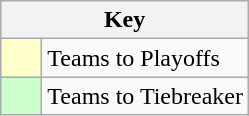<table class="wikitable" style="text-align: center;">
<tr>
<th colspan=2>Key</th>
</tr>
<tr>
<td style="background:#ffffcc; width:20px;"></td>
<td align=left>Teams to Playoffs</td>
</tr>
<tr>
<td style="background:#ccffcc; width:20px;"></td>
<td align=left>Teams to Tiebreaker</td>
</tr>
</table>
